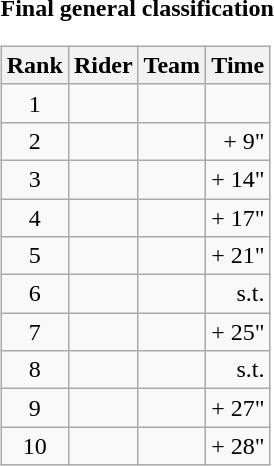<table>
<tr>
<td><strong>Final general classification</strong><br><table class="wikitable">
<tr>
<th scope="col">Rank</th>
<th scope="col">Rider</th>
<th scope="col">Team</th>
<th scope="col">Time</th>
</tr>
<tr>
<td style="text-align:center;">1</td>
<td>  </td>
<td></td>
<td style="text-align:right;"></td>
</tr>
<tr>
<td style="text-align:center;">2</td>
<td></td>
<td></td>
<td style="text-align:right;">+ 9"</td>
</tr>
<tr>
<td style="text-align:center;">3</td>
<td></td>
<td></td>
<td style="text-align:right;">+ 14"</td>
</tr>
<tr>
<td style="text-align:center;">4</td>
<td></td>
<td></td>
<td style="text-align:right;">+ 17"</td>
</tr>
<tr>
<td style="text-align:center;">5</td>
<td></td>
<td></td>
<td style="text-align:right;">+ 21"</td>
</tr>
<tr>
<td style="text-align:center;">6</td>
<td></td>
<td></td>
<td style="text-align:right;">s.t.</td>
</tr>
<tr>
<td style="text-align:center;">7</td>
<td></td>
<td></td>
<td style="text-align:right;">+ 25"</td>
</tr>
<tr>
<td style="text-align:center;">8</td>
<td></td>
<td></td>
<td style="text-align:right;">s.t.</td>
</tr>
<tr>
<td style="text-align:center;">9</td>
<td></td>
<td></td>
<td style="text-align:right;">+ 27"</td>
</tr>
<tr>
<td style="text-align:center;">10</td>
<td></td>
<td></td>
<td style="text-align:right;">+ 28"</td>
</tr>
</table>
</td>
</tr>
</table>
